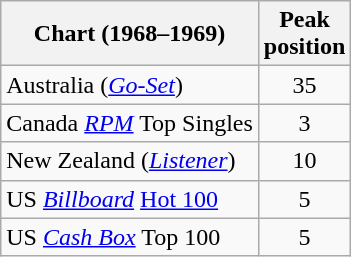<table class="wikitable sortable">
<tr>
<th align="left">Chart (1968–1969)</th>
<th align="left">Peak<br>position</th>
</tr>
<tr>
<td>Australia (<em><a href='#'>Go-Set</a></em>) </td>
<td style="text-align:center;">35</td>
</tr>
<tr>
<td>Canada <a href='#'><em>RPM</em></a> Top Singles</td>
<td style="text-align:center;">3</td>
</tr>
<tr>
<td>New Zealand (<em><a href='#'>Listener</a></em>)</td>
<td style="text-align:center;">10</td>
</tr>
<tr>
<td>US <em><a href='#'>Billboard</a></em> <a href='#'>Hot 100</a></td>
<td style="text-align:center;">5</td>
</tr>
<tr>
<td>US <a href='#'><em>Cash Box</em></a> Top 100</td>
<td style="text-align:center;">5</td>
</tr>
</table>
